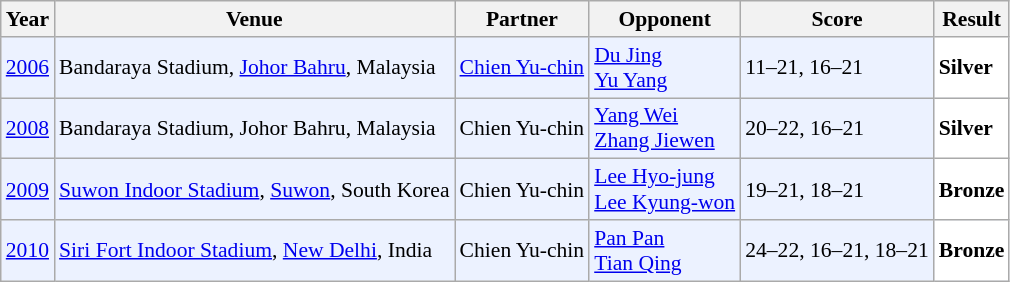<table class="sortable wikitable" style="font-size:90%;">
<tr>
<th>Year</th>
<th>Venue</th>
<th>Partner</th>
<th>Opponent</th>
<th>Score</th>
<th>Result</th>
</tr>
<tr style="background:#ECF2FF">
<td align="center"><a href='#'>2006</a></td>
<td align="left">Bandaraya Stadium, <a href='#'>Johor Bahru</a>, Malaysia</td>
<td align="left"> <a href='#'>Chien Yu-chin</a></td>
<td align="left"> <a href='#'>Du Jing</a> <br>  <a href='#'>Yu Yang</a></td>
<td align="left">11–21, 16–21</td>
<td style="text-align:left; background:white"> <strong>Silver</strong></td>
</tr>
<tr style="background:#ECF2FF">
<td align="center"><a href='#'>2008</a></td>
<td align="left">Bandaraya Stadium, Johor Bahru, Malaysia</td>
<td align="left"> Chien Yu-chin</td>
<td align="left"> <a href='#'>Yang Wei</a><br> <a href='#'>Zhang Jiewen</a></td>
<td align="left">20–22, 16–21</td>
<td style="text-align:left; background:white"> <strong>Silver</strong></td>
</tr>
<tr style="background:#ECF2FF">
<td align="center"><a href='#'>2009</a></td>
<td align="left"><a href='#'>Suwon Indoor Stadium</a>, <a href='#'>Suwon</a>, South Korea</td>
<td align="left"> Chien Yu-chin</td>
<td align="left"> <a href='#'>Lee Hyo-jung</a><br> <a href='#'>Lee Kyung-won</a></td>
<td align="left">19–21, 18–21</td>
<td style="text-align:left; background:white"> <strong>Bronze</strong></td>
</tr>
<tr style="background:#ECF2FF">
<td align="center"><a href='#'>2010</a></td>
<td align="left"><a href='#'>Siri Fort Indoor Stadium</a>, <a href='#'>New Delhi</a>, India</td>
<td align="left"> Chien Yu-chin</td>
<td align="left"> <a href='#'>Pan Pan</a><br> <a href='#'>Tian Qing</a></td>
<td align="left">24–22, 16–21, 18–21</td>
<td style="text-align:left; background:white"> <strong>Bronze</strong></td>
</tr>
</table>
